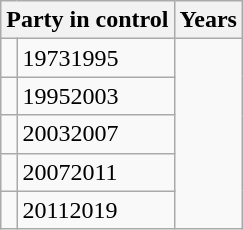<table class="wikitable">
<tr>
<th colspan="2">Party in control</th>
<th>Years</th>
</tr>
<tr>
<td></td>
<td>19731995</td>
</tr>
<tr>
<td></td>
<td>19952003</td>
</tr>
<tr>
<td></td>
<td>20032007</td>
</tr>
<tr>
<td></td>
<td>20072011</td>
</tr>
<tr>
<td></td>
<td>20112019</td>
</tr>
</table>
